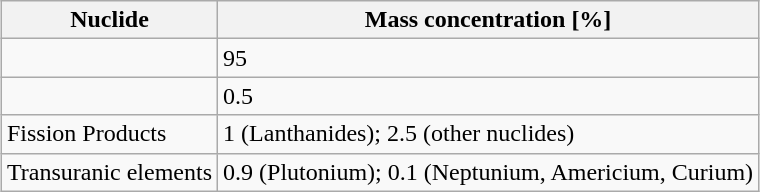<table class="wikitable" style="margin-left: auto; margin-right: auto; border: yes;">
<tr>
<th>Nuclide</th>
<th>Mass concentration [%]</th>
</tr>
<tr>
<td></td>
<td>95</td>
</tr>
<tr>
<td></td>
<td>0.5</td>
</tr>
<tr>
<td>Fission Products</td>
<td>1 (Lanthanides); 2.5 (other nuclides)</td>
</tr>
<tr>
<td>Transuranic elements</td>
<td>0.9 (Plutonium); 0.1 (Neptunium, Americium, Curium)</td>
</tr>
</table>
